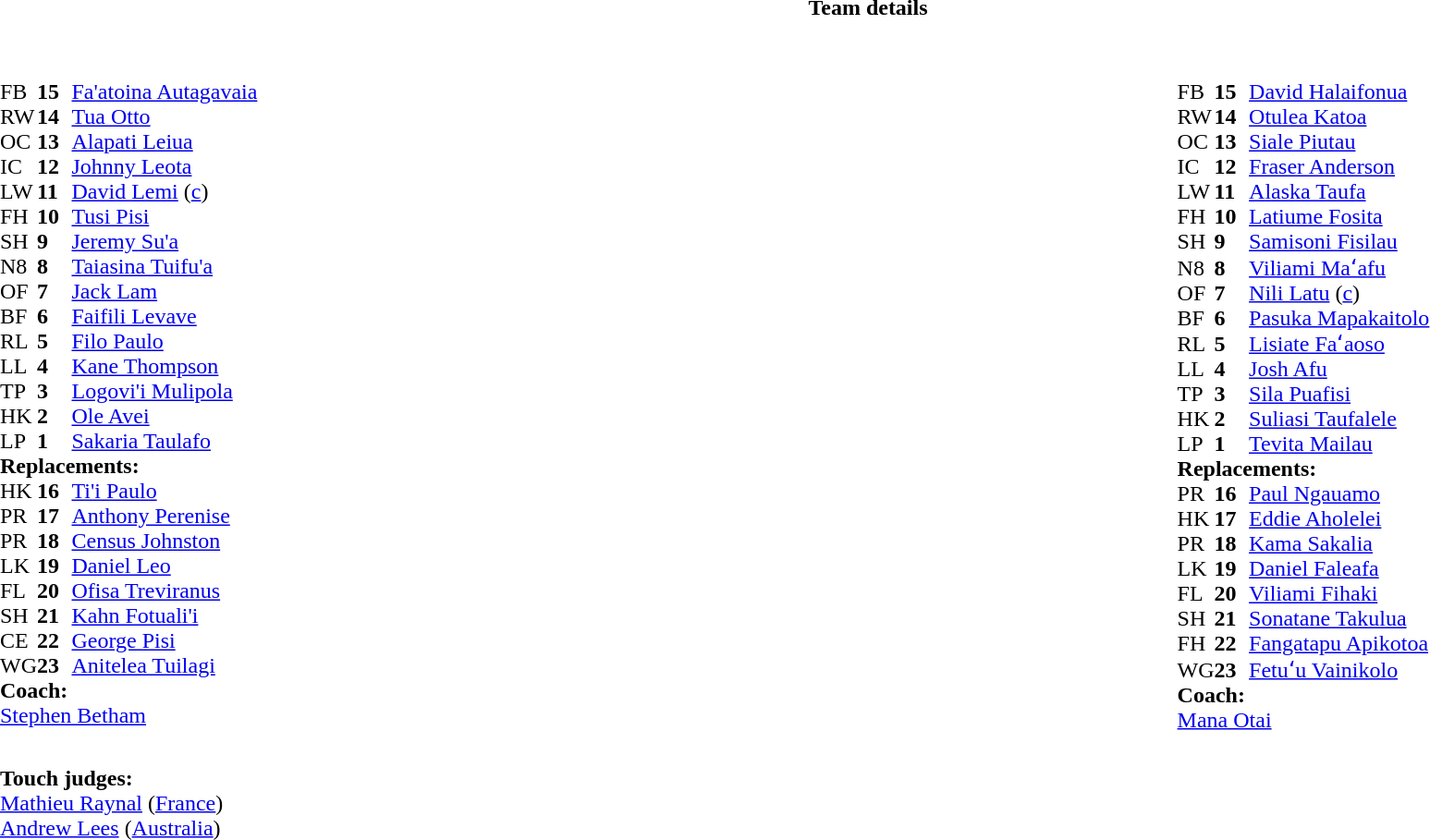<table border="0" width="100%" class="collapsible collapsed">
<tr>
<th>Team details</th>
</tr>
<tr>
<td><br><table style="width:100%;">
<tr>
<td style="vertical-align:top; width:50%"><br><table cellspacing="0" cellpadding="0">
<tr>
<th width="25"></th>
<th width="25"></th>
</tr>
<tr>
<td>FB</td>
<td><strong>15</strong></td>
<td><a href='#'>Fa'atoina Autagavaia</a></td>
</tr>
<tr>
<td>RW</td>
<td><strong>14</strong></td>
<td><a href='#'>Tua Otto</a></td>
<td></td>
<td></td>
<td></td>
<td></td>
</tr>
<tr>
<td>OC</td>
<td><strong>13</strong></td>
<td><a href='#'>Alapati Leiua</a></td>
</tr>
<tr>
<td>IC</td>
<td><strong>12</strong></td>
<td><a href='#'>Johnny Leota</a></td>
</tr>
<tr>
<td>LW</td>
<td><strong>11</strong></td>
<td><a href='#'>David Lemi</a> (<a href='#'>c</a>)</td>
<td></td>
<td colspan=2></td>
</tr>
<tr>
<td>FH</td>
<td><strong>10</strong></td>
<td><a href='#'>Tusi Pisi</a></td>
</tr>
<tr>
<td>SH</td>
<td><strong>9</strong></td>
<td><a href='#'>Jeremy Su'a</a></td>
<td></td>
<td></td>
</tr>
<tr>
<td>N8</td>
<td><strong>8</strong></td>
<td><a href='#'>Taiasina Tuifu'a</a></td>
<td></td>
<td></td>
</tr>
<tr>
<td>OF</td>
<td><strong>7</strong></td>
<td><a href='#'>Jack Lam</a></td>
</tr>
<tr>
<td>BF</td>
<td><strong>6</strong></td>
<td><a href='#'>Faifili Levave</a></td>
<td></td>
<td></td>
</tr>
<tr>
<td>RL</td>
<td><strong>5</strong></td>
<td><a href='#'>Filo Paulo</a></td>
</tr>
<tr>
<td>LL</td>
<td><strong>4</strong></td>
<td><a href='#'>Kane Thompson</a></td>
<td></td>
<td></td>
<td></td>
<td></td>
<td></td>
</tr>
<tr>
<td>TP</td>
<td><strong>3</strong></td>
<td><a href='#'>Logovi'i Mulipola</a></td>
<td></td>
<td></td>
<td></td>
<td></td>
</tr>
<tr>
<td>HK</td>
<td><strong>2</strong></td>
<td><a href='#'>Ole Avei</a></td>
<td></td>
<td></td>
</tr>
<tr>
<td>LP</td>
<td><strong>1</strong></td>
<td><a href='#'>Sakaria Taulafo</a></td>
<td></td>
<td></td>
</tr>
<tr>
<td colspan=3><strong>Replacements:</strong></td>
</tr>
<tr>
<td>HK</td>
<td><strong>16</strong></td>
<td><a href='#'>Ti'i Paulo</a></td>
<td></td>
<td></td>
</tr>
<tr>
<td>PR</td>
<td><strong>17</strong></td>
<td><a href='#'>Anthony Perenise</a></td>
<td></td>
<td></td>
</tr>
<tr>
<td>PR</td>
<td><strong>18</strong></td>
<td><a href='#'>Census Johnston</a></td>
<td></td>
<td></td>
</tr>
<tr>
<td>LK</td>
<td><strong>19</strong></td>
<td><a href='#'>Daniel Leo</a></td>
<td></td>
<td></td>
</tr>
<tr>
<td>FL</td>
<td><strong>20</strong></td>
<td><a href='#'>Ofisa Treviranus</a></td>
<td></td>
<td></td>
</tr>
<tr>
<td>SH</td>
<td><strong>21</strong></td>
<td><a href='#'>Kahn Fotuali'i</a></td>
<td></td>
<td></td>
</tr>
<tr>
<td>CE</td>
<td><strong>22</strong></td>
<td><a href='#'>George Pisi</a></td>
<td></td>
<td></td>
<td></td>
<td></td>
</tr>
<tr>
<td>WG</td>
<td><strong>23</strong></td>
<td><a href='#'>Anitelea Tuilagi</a></td>
<td></td>
<td></td>
<td></td>
<td></td>
<td></td>
</tr>
<tr>
<td colspan=3><strong>Coach:</strong></td>
</tr>
<tr>
<td colspan="4"> <a href='#'>Stephen Betham</a></td>
</tr>
</table>
</td>
<td style="vertical-align:top; width:50%"><br><table cellspacing="0" cellpadding="0" style="margin:auto">
<tr>
<th width="25"></th>
<th width="25"></th>
</tr>
<tr>
<td>FB</td>
<td><strong>15</strong></td>
<td><a href='#'>David Halaifonua</a></td>
</tr>
<tr>
<td>RW</td>
<td><strong>14</strong></td>
<td><a href='#'>Otulea Katoa</a></td>
<td></td>
<td></td>
</tr>
<tr>
<td>OC</td>
<td><strong>13</strong></td>
<td><a href='#'>Siale Piutau</a></td>
</tr>
<tr>
<td>IC</td>
<td><strong>12</strong></td>
<td><a href='#'>Fraser Anderson</a></td>
</tr>
<tr>
<td>LW</td>
<td><strong>11</strong></td>
<td><a href='#'>Alaska Taufa</a></td>
<td></td>
</tr>
<tr>
<td>FH</td>
<td><strong>10</strong></td>
<td><a href='#'>Latiume Fosita</a></td>
<td></td>
<td></td>
</tr>
<tr>
<td>SH</td>
<td><strong>9</strong></td>
<td><a href='#'>Samisoni Fisilau</a></td>
<td></td>
<td></td>
</tr>
<tr>
<td>N8</td>
<td><strong>8</strong></td>
<td><a href='#'>Viliami Maʻafu</a></td>
</tr>
<tr>
<td>OF</td>
<td><strong>7</strong></td>
<td><a href='#'>Nili Latu</a> (<a href='#'>c</a>)</td>
</tr>
<tr>
<td>BF</td>
<td><strong>6</strong></td>
<td><a href='#'>Pasuka Mapakaitolo</a></td>
<td></td>
<td></td>
</tr>
<tr>
<td>RL</td>
<td><strong>5</strong></td>
<td><a href='#'>Lisiate Faʻaoso</a></td>
<td></td>
<td></td>
</tr>
<tr>
<td>LL</td>
<td><strong>4</strong></td>
<td><a href='#'>Josh Afu</a></td>
</tr>
<tr>
<td>TP</td>
<td><strong>3</strong></td>
<td><a href='#'>Sila Puafisi</a></td>
<td></td>
<td></td>
</tr>
<tr>
<td>HK</td>
<td><strong>2</strong></td>
<td><a href='#'>Suliasi Taufalele</a></td>
<td></td>
<td></td>
</tr>
<tr>
<td>LP</td>
<td><strong>1</strong></td>
<td><a href='#'>Tevita Mailau</a></td>
<td></td>
<td></td>
</tr>
<tr>
<td colspan=3><strong>Replacements:</strong></td>
</tr>
<tr>
<td>PR</td>
<td><strong>16</strong></td>
<td><a href='#'>Paul Ngauamo</a></td>
<td></td>
<td></td>
</tr>
<tr>
<td>HK</td>
<td><strong>17</strong></td>
<td><a href='#'>Eddie Aholelei</a></td>
<td></td>
<td></td>
</tr>
<tr>
<td>PR</td>
<td><strong>18</strong></td>
<td><a href='#'>Kama Sakalia</a></td>
<td></td>
<td></td>
</tr>
<tr>
<td>LK</td>
<td><strong>19</strong></td>
<td><a href='#'>Daniel Faleafa</a></td>
<td></td>
<td></td>
</tr>
<tr>
<td>FL</td>
<td><strong>20</strong></td>
<td><a href='#'>Viliami Fihaki</a></td>
<td></td>
<td></td>
</tr>
<tr>
<td>SH</td>
<td><strong>21</strong></td>
<td><a href='#'>Sonatane Takulua</a></td>
<td></td>
<td></td>
</tr>
<tr>
<td>FH</td>
<td><strong>22</strong></td>
<td><a href='#'>Fangatapu Apikotoa</a></td>
<td></td>
<td></td>
</tr>
<tr>
<td>WG</td>
<td><strong>23</strong></td>
<td><a href='#'>Fetuʻu Vainikolo</a></td>
<td></td>
<td></td>
</tr>
<tr>
<td colspan=3><strong>Coach:</strong></td>
</tr>
<tr>
<td colspan="4"> <a href='#'>Mana Otai</a></td>
</tr>
</table>
</td>
</tr>
</table>
<table style="width:100%">
<tr>
<td><br>
<strong>Touch judges:</strong>
<br><a href='#'>Mathieu Raynal</a> (<a href='#'>France</a>)
<br><a href='#'>Andrew Lees</a> (<a href='#'>Australia</a>)</td>
</tr>
</table>
</td>
</tr>
</table>
